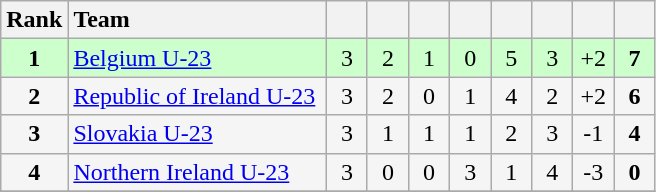<table class="wikitable" style="text-align:center">
<tr>
<th width=30>Rank</th>
<th width=165 style="text-align:left;">Team</th>
<th width=20></th>
<th width=20></th>
<th width=20></th>
<th width=20></th>
<th width=20></th>
<th width=20></th>
<th width=20></th>
<th width=20></th>
</tr>
<tr align=center style="background:#ccffcc;">
<td><strong>1</strong></td>
<td style="text-align:left;"> <a href='#'>Belgium U-23</a></td>
<td>3</td>
<td>2</td>
<td>1</td>
<td>0</td>
<td>5</td>
<td>3</td>
<td>+2</td>
<td><strong>7</strong></td>
</tr>
<tr align=center style="background:#f5f5f5;">
<td><strong>2</strong></td>
<td style="text-align:left;"> <a href='#'>Republic of Ireland U-23</a></td>
<td>3</td>
<td>2</td>
<td>0</td>
<td>1</td>
<td>4</td>
<td>2</td>
<td>+2</td>
<td><strong>6</strong></td>
</tr>
<tr align=center style="background:#f5f5f5;">
<td><strong>3</strong></td>
<td style="text-align:left;"> <a href='#'>Slovakia U-23</a></td>
<td>3</td>
<td>1</td>
<td>1</td>
<td>1</td>
<td>2</td>
<td>3</td>
<td>-1</td>
<td><strong>4</strong></td>
</tr>
<tr align=center style="background:#f5f5f5;">
<td><strong>4</strong></td>
<td style="text-align:left;"> <a href='#'>Northern Ireland U-23</a></td>
<td>3</td>
<td>0</td>
<td>0</td>
<td>3</td>
<td>1</td>
<td>4</td>
<td>-3</td>
<td><strong>0</strong></td>
</tr>
<tr>
</tr>
</table>
